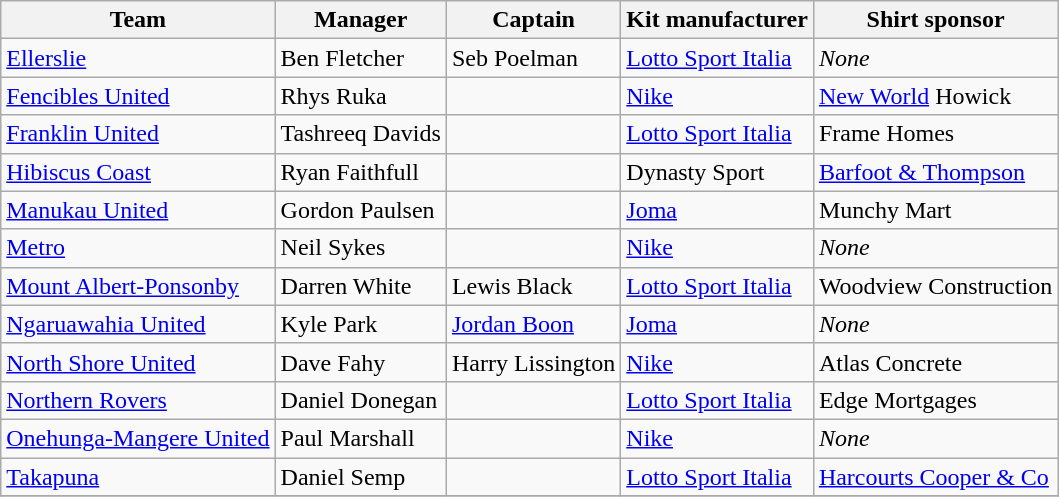<table class="wikitable sortable" style="text-align: left;">
<tr>
<th>Team</th>
<th>Manager</th>
<th>Captain</th>
<th>Kit manufacturer</th>
<th>Shirt sponsor</th>
</tr>
<tr>
<td><a href='#'>Ellerslie</a></td>
<td>Ben Fletcher</td>
<td>Seb Poelman</td>
<td><a href='#'>Lotto Sport Italia</a></td>
<td><em>None</em></td>
</tr>
<tr>
<td><a href='#'>Fencibles United</a></td>
<td> Rhys Ruka</td>
<td></td>
<td><a href='#'>Nike</a></td>
<td><a href='#'>New World</a> Howick</td>
</tr>
<tr>
<td><a href='#'>Franklin United</a></td>
<td>Tashreeq Davids</td>
<td></td>
<td><a href='#'>Lotto Sport Italia</a></td>
<td>Frame Homes</td>
</tr>
<tr>
<td><a href='#'>Hibiscus Coast</a></td>
<td> Ryan Faithfull</td>
<td></td>
<td>Dynasty Sport</td>
<td><a href='#'>Barfoot & Thompson</a></td>
</tr>
<tr>
<td><a href='#'>Manukau United</a></td>
<td>Gordon Paulsen</td>
<td></td>
<td><a href='#'>Joma</a></td>
<td>Munchy Mart</td>
</tr>
<tr>
<td><a href='#'>Metro</a></td>
<td>Neil Sykes</td>
<td></td>
<td><a href='#'>Nike</a></td>
<td><em>None</em></td>
</tr>
<tr>
<td><a href='#'>Mount Albert-Ponsonby</a></td>
<td> Darren White</td>
<td>Lewis Black</td>
<td><a href='#'>Lotto Sport Italia</a></td>
<td>Woodview Construction</td>
</tr>
<tr>
<td><a href='#'>Ngaruawahia United</a></td>
<td>Kyle Park</td>
<td> <a href='#'>Jordan Boon</a></td>
<td><a href='#'>Joma</a></td>
<td><em>None</em></td>
</tr>
<tr>
<td><a href='#'>North Shore United</a></td>
<td>Dave Fahy</td>
<td> Harry Lissington</td>
<td><a href='#'>Nike</a></td>
<td>Atlas Concrete</td>
</tr>
<tr>
<td><a href='#'>Northern Rovers</a></td>
<td> Daniel Donegan</td>
<td></td>
<td><a href='#'>Lotto Sport Italia</a></td>
<td>Edge Mortgages</td>
</tr>
<tr>
<td><a href='#'>Onehunga-Mangere United</a></td>
<td> Paul Marshall</td>
<td></td>
<td><a href='#'>Nike</a></td>
<td><em>None</em></td>
</tr>
<tr>
<td><a href='#'>Takapuna</a></td>
<td> Daniel Semp</td>
<td></td>
<td><a href='#'>Lotto Sport Italia</a></td>
<td><a href='#'>Harcourts Cooper & Co</a></td>
</tr>
<tr>
</tr>
</table>
